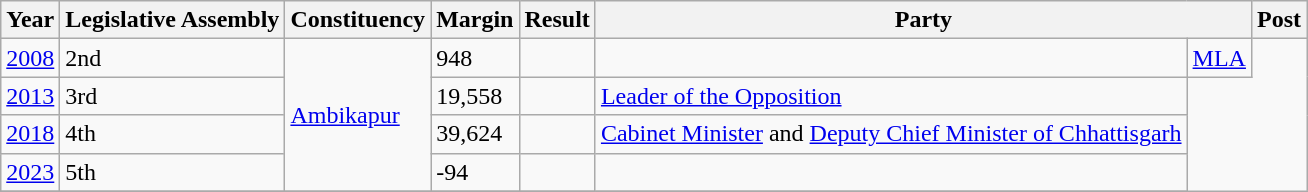<table class ="wikitable sortable">
<tr>
<th>Year</th>
<th>Legislative Assembly</th>
<th>Constituency</th>
<th>Margin</th>
<th>Result</th>
<th colspan="2">Party</th>
<th>Post</th>
</tr>
<tr>
<td><a href='#'>2008</a></td>
<td>2nd</td>
<td rowspan=4><a href='#'>Ambikapur</a></td>
<td>948</td>
<td></td>
<td></td>
<td><a href='#'>MLA</a></td>
</tr>
<tr>
<td><a href='#'>2013</a></td>
<td>3rd</td>
<td>19,558</td>
<td></td>
<td><a href='#'>Leader of the Opposition</a></td>
</tr>
<tr>
<td><a href='#'>2018</a></td>
<td>4th</td>
<td>39,624</td>
<td></td>
<td><a href='#'>Cabinet Minister</a> and <a href='#'>Deputy Chief Minister of Chhattisgarh</a></td>
</tr>
<tr>
<td><a href='#'>2023</a></td>
<td>5th</td>
<td>-94</td>
<td></td>
<td></td>
</tr>
<tr>
</tr>
</table>
